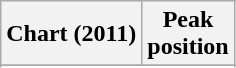<table class="wikitable sortable plainrowheaders" style="text-align:center">
<tr>
<th scope="col">Chart (2011)</th>
<th scope="col">Peak<br> position</th>
</tr>
<tr>
</tr>
<tr>
</tr>
<tr>
</tr>
<tr>
</tr>
<tr>
</tr>
<tr>
</tr>
<tr>
</tr>
</table>
